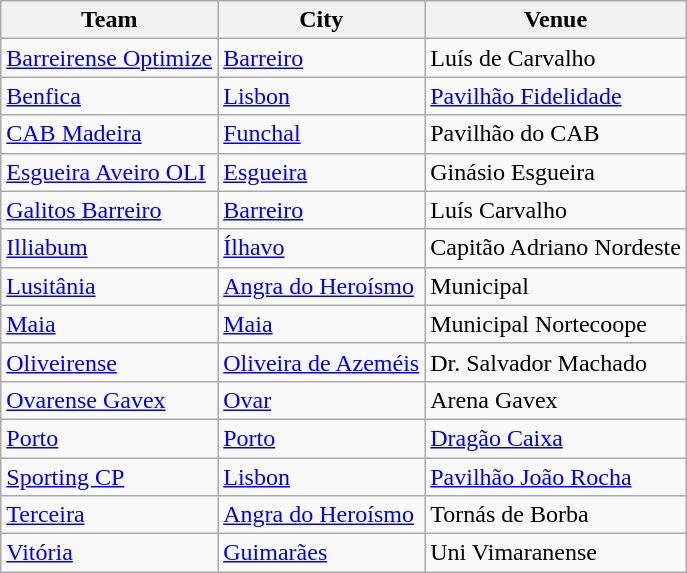<table class="wikitable sortable">
<tr>
<th>Team</th>
<th>City</th>
<th>Venue</th>
</tr>
<tr>
<td><a href='#'>Barreirense Optimize</a></td>
<td><a href='#'>Barreiro</a></td>
<td>Luís de Carvalho</td>
</tr>
<tr>
<td><a href='#'>Benfica</a></td>
<td><a href='#'>Lisbon</a></td>
<td><a href='#'>Pavilhão Fidelidade</a></td>
</tr>
<tr>
<td><a href='#'>CAB Madeira</a></td>
<td><a href='#'>Funchal</a></td>
<td>Pavilhão do CAB</td>
</tr>
<tr>
<td><a href='#'>Esgueira Aveiro OLI</a></td>
<td><a href='#'>Esgueira</a></td>
<td>Ginásio Esgueira</td>
</tr>
<tr>
<td><a href='#'>Galitos Barreiro</a></td>
<td><a href='#'>Barreiro</a></td>
<td>Luís Carvalho</td>
</tr>
<tr>
<td><a href='#'>Illiabum</a></td>
<td><a href='#'>Ílhavo</a></td>
<td>Capitão Adriano Nordeste</td>
</tr>
<tr>
<td><a href='#'>Lusitânia</a></td>
<td><a href='#'>Angra do Heroísmo</a></td>
<td>Municipal</td>
</tr>
<tr>
<td><a href='#'>Maia</a></td>
<td><a href='#'>Maia</a></td>
<td>Municipal Nortecoope</td>
</tr>
<tr>
<td><a href='#'>Oliveirense</a></td>
<td><a href='#'>Oliveira de Azeméis</a></td>
<td>Dr. Salvador Machado</td>
</tr>
<tr>
<td><a href='#'>Ovarense Gavex</a></td>
<td><a href='#'>Ovar</a></td>
<td>Arena Gavex</td>
</tr>
<tr>
<td><a href='#'>Porto</a></td>
<td><a href='#'>Porto</a></td>
<td><a href='#'>Dragão Caixa</a></td>
</tr>
<tr>
<td><a href='#'>Sporting CP</a></td>
<td><a href='#'>Lisbon</a></td>
<td><a href='#'>Pavilhão João Rocha</a></td>
</tr>
<tr>
<td><a href='#'>Terceira</a></td>
<td><a href='#'>Angra do Heroísmo</a></td>
<td>Tornás de Borba</td>
</tr>
<tr>
<td><a href='#'>Vitória</a></td>
<td><a href='#'>Guimarães</a></td>
<td>Uni Vimaranense</td>
</tr>
</table>
